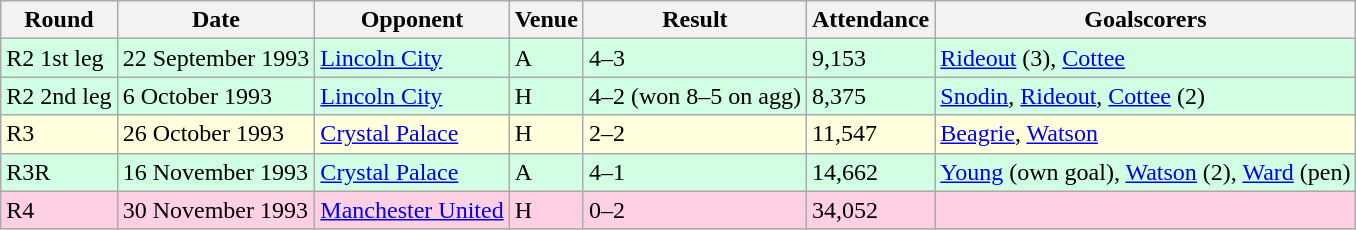<table class="wikitable">
<tr>
<th>Round</th>
<th>Date</th>
<th>Opponent</th>
<th>Venue</th>
<th>Result</th>
<th>Attendance</th>
<th>Goalscorers</th>
</tr>
<tr style="background-color: #d0ffe3;">
<td>R2 1st leg</td>
<td>22 September 1993</td>
<td><a href='#'>Lincoln City</a></td>
<td>A</td>
<td>4–3</td>
<td>9,153</td>
<td><a href='#'>Rideout</a> (3), <a href='#'>Cottee</a></td>
</tr>
<tr style="background-color: #d0ffe3;">
<td>R2 2nd leg</td>
<td>6 October 1993</td>
<td><a href='#'>Lincoln City</a></td>
<td>H</td>
<td>4–2 (won 8–5 on agg)</td>
<td>8,375</td>
<td><a href='#'>Snodin</a>, <a href='#'>Rideout</a>, <a href='#'>Cottee</a> (2)</td>
</tr>
<tr style="background-color: #ffffdd;">
<td>R3</td>
<td>26 October 1993</td>
<td><a href='#'>Crystal Palace</a></td>
<td>H</td>
<td>2–2</td>
<td>11,547</td>
<td><a href='#'>Beagrie</a>, <a href='#'>Watson</a></td>
</tr>
<tr style="background-color: #d0ffe3;">
<td>R3R</td>
<td>16 November 1993</td>
<td><a href='#'>Crystal Palace</a></td>
<td>A</td>
<td>4–1</td>
<td>14,662</td>
<td><a href='#'>Young</a> (own goal), <a href='#'>Watson</a> (2), <a href='#'>Ward</a> (pen)</td>
</tr>
<tr style="background-color: #ffd0e3;">
<td>R4</td>
<td>30 November 1993</td>
<td><a href='#'>Manchester United</a></td>
<td>H</td>
<td>0–2</td>
<td>34,052</td>
<td></td>
</tr>
</table>
